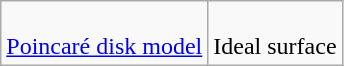<table class=wikitable>
<tr>
<td><br><a href='#'>Poincaré disk model</a></td>
<td><br>Ideal surface</td>
</tr>
</table>
